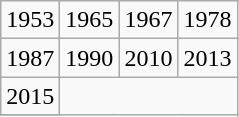<table class="wikitable">
<tr>
<td>1953</td>
<td>1965</td>
<td>1967</td>
<td>1978</td>
</tr>
<tr>
<td>1987</td>
<td>1990</td>
<td>2010</td>
<td>2013</td>
</tr>
<tr>
<td>2015</td>
</tr>
<tr>
</tr>
</table>
